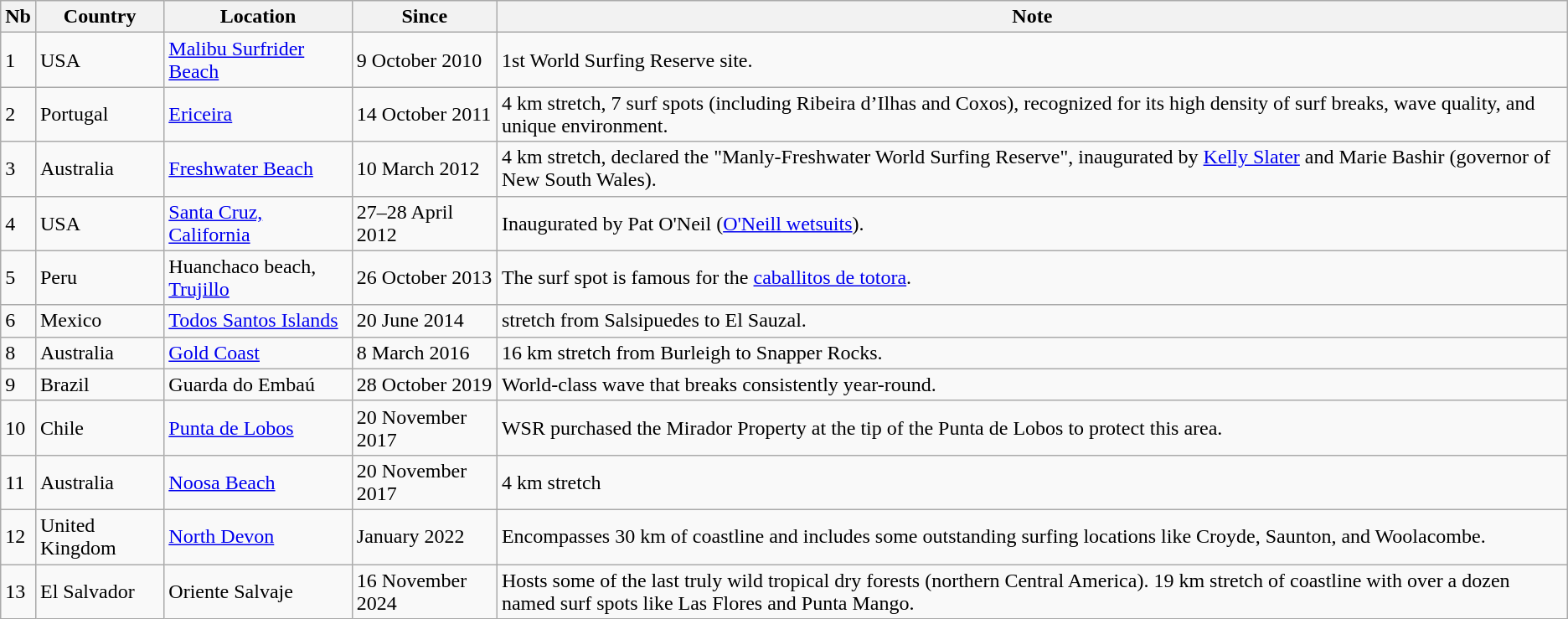<table class="wikitable">
<tr>
<th>Nb</th>
<th>Country</th>
<th>Location</th>
<th>Since</th>
<th>Note</th>
</tr>
<tr>
<td>1</td>
<td>USA</td>
<td><a href='#'>Malibu Surfrider Beach</a></td>
<td>9 October 2010</td>
<td>1st World Surfing Reserve site.</td>
</tr>
<tr>
<td>2</td>
<td>Portugal</td>
<td><a href='#'>Ericeira</a></td>
<td>14 October 2011</td>
<td>4 km stretch, 7 surf spots (including Ribeira d’Ilhas and Coxos), recognized for its high density of surf breaks, wave quality, and unique environment.</td>
</tr>
<tr>
<td>3</td>
<td>Australia</td>
<td><a href='#'>Freshwater Beach</a></td>
<td>10 March 2012</td>
<td>4 km stretch, declared the "Manly-Freshwater World Surfing Reserve", inaugurated by <a href='#'>Kelly Slater</a> and Marie Bashir (governor of New South Wales).</td>
</tr>
<tr>
<td>4</td>
<td>USA</td>
<td><a href='#'>Santa Cruz, California</a></td>
<td>27–28 April 2012</td>
<td>Inaugurated by Pat O'Neil (<a href='#'>O'Neill wetsuits</a>).</td>
</tr>
<tr>
<td>5</td>
<td>Peru</td>
<td>Huanchaco beach, <a href='#'>Trujillo</a></td>
<td>26 October 2013</td>
<td>The surf spot is famous for the <a href='#'>caballitos de totora</a>.</td>
</tr>
<tr>
<td>6</td>
<td>Mexico</td>
<td><a href='#'>Todos Santos Islands</a></td>
<td>20 June 2014</td>
<td>stretch from Salsipuedes to El Sauzal.</td>
</tr>
<tr>
<td>8</td>
<td>Australia</td>
<td><a href='#'>Gold Coast</a></td>
<td>8 March 2016</td>
<td>16 km stretch from Burleigh to Snapper Rocks.</td>
</tr>
<tr>
<td>9</td>
<td>Brazil</td>
<td>Guarda do Embaú</td>
<td>28 October 2019</td>
<td>World-class wave that breaks consistently year-round.</td>
</tr>
<tr>
<td>10</td>
<td>Chile</td>
<td><a href='#'>Punta de Lobos</a></td>
<td>20 November 2017</td>
<td>WSR purchased the Mirador Property at the tip of the Punta de Lobos to protect this area.</td>
</tr>
<tr>
<td>11</td>
<td>Australia</td>
<td><a href='#'>Noosa Beach</a></td>
<td>20 November 2017</td>
<td>4 km stretch</td>
</tr>
<tr>
<td>12</td>
<td>United Kingdom</td>
<td><a href='#'>North Devon</a></td>
<td>January 2022</td>
<td>Encompasses 30 km of coastline and includes some outstanding surfing locations like Croyde, Saunton, and Woolacombe.</td>
</tr>
<tr>
<td>13</td>
<td>El Salvador</td>
<td>Oriente Salvaje</td>
<td>16 November 2024</td>
<td>Hosts some of the last truly wild tropical dry forests (northern Central America). 19 km stretch of coastline with over a dozen named surf spots like Las Flores and Punta Mango.</td>
</tr>
</table>
